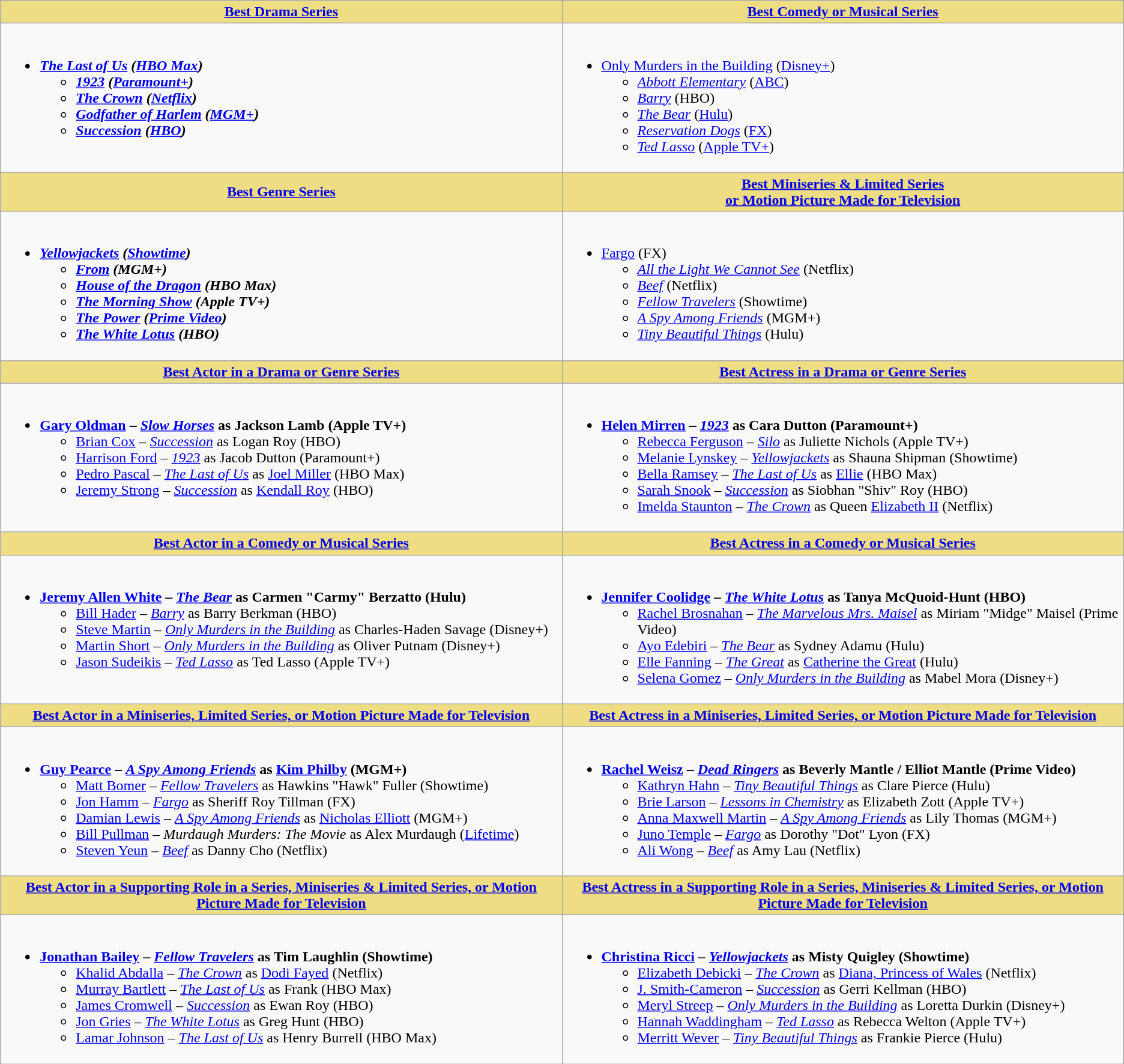<table class="wikitable">
<tr>
<th style="background:#EEDD82; width:50%"><a href='#'>Best Drama Series</a></th>
<th style="background:#EEDD82; width:50%"><a href='#'>Best Comedy or Musical Series</a></th>
</tr>
<tr>
<td valign="top"><br><ul><li><strong><em><a href='#'>The Last of Us</a><em> (<a href='#'>HBO Max</a>)<strong><ul><li></em><a href='#'>1923</a><em> (<a href='#'>Paramount+</a>)</li><li></em><a href='#'>The Crown</a><em> (<a href='#'>Netflix</a>)</li><li></em><a href='#'>Godfather of Harlem</a><em> (<a href='#'>MGM+</a>)</li><li></em><a href='#'>Succession</a><em> (<a href='#'>HBO</a>)</li></ul></li></ul></td>
<td valign="top"><br><ul><li></em></strong><a href='#'>Only Murders in the Building</a></em> (<a href='#'>Disney+</a>)</strong><ul><li><em><a href='#'>Abbott Elementary</a></em> (<a href='#'>ABC</a>)</li><li><em><a href='#'>Barry</a></em> (HBO)</li><li><em><a href='#'>The Bear</a></em> (<a href='#'>Hulu</a>)</li><li><em><a href='#'>Reservation Dogs</a></em> (<a href='#'>FX</a>)</li><li><em><a href='#'>Ted Lasso</a></em> (<a href='#'>Apple TV+</a>)</li></ul></li></ul></td>
</tr>
<tr>
<th style="background:#EEDD82; width:50%"><a href='#'>Best Genre Series</a></th>
<th style="background:#EEDD82; width:50%"><a href='#'>Best Miniseries & Limited Series<br>or Motion Picture Made for Television</a></th>
</tr>
<tr>
<td valign="top"><br><ul><li><strong><em><a href='#'>Yellowjackets</a><em> (<a href='#'>Showtime</a>)<strong><ul><li></em><a href='#'>From</a><em> (MGM+)</li><li></em><a href='#'>House of the Dragon</a><em> (HBO Max)</li><li></em><a href='#'>The Morning Show</a><em> (Apple TV+)</li><li></em><a href='#'>The Power</a><em> (<a href='#'>Prime Video</a>)</li><li></em><a href='#'>The White Lotus</a><em> (HBO)</li></ul></li></ul></td>
<td valign="top"><br><ul><li></em></strong><a href='#'>Fargo</a></em> (FX)</strong><ul><li><em><a href='#'>All the Light We Cannot See</a></em> (Netflix)</li><li><em><a href='#'>Beef</a></em> (Netflix)</li><li><em><a href='#'>Fellow Travelers</a></em> (Showtime)</li><li><em><a href='#'>A Spy Among Friends</a></em> (MGM+)</li><li><em><a href='#'>Tiny Beautiful Things</a></em> (Hulu)</li></ul></li></ul></td>
</tr>
<tr>
<th style="background:#EEDD82; width:50%"><a href='#'>Best Actor in a Drama or Genre Series</a></th>
<th style="background:#EEDD82; width:50%"><a href='#'>Best Actress in a Drama or Genre Series</a></th>
</tr>
<tr>
<td valign="top"><br><ul><li><strong><a href='#'>Gary Oldman</a> – <em><a href='#'>Slow Horses</a></em> as Jackson Lamb (Apple TV+)</strong><ul><li><a href='#'>Brian Cox</a> – <em><a href='#'>Succession</a></em> as Logan Roy (HBO)</li><li><a href='#'>Harrison Ford</a> – <em><a href='#'>1923</a></em> as Jacob Dutton (Paramount+)</li><li><a href='#'>Pedro Pascal</a> – <em><a href='#'>The Last of Us</a></em> as <a href='#'>Joel Miller</a> (HBO Max)</li><li><a href='#'>Jeremy Strong</a> – <em><a href='#'>Succession</a></em> as <a href='#'>Kendall Roy</a> (HBO)</li></ul></li></ul></td>
<td valign="top"><br><ul><li><strong><a href='#'>Helen Mirren</a> – <em><a href='#'>1923</a></em> as Cara Dutton (Paramount+)</strong><ul><li><a href='#'>Rebecca Ferguson</a> – <em><a href='#'>Silo</a></em> as Juliette Nichols (Apple TV+)</li><li><a href='#'>Melanie Lynskey</a> – <em><a href='#'>Yellowjackets</a></em> as Shauna Shipman (Showtime)</li><li><a href='#'>Bella Ramsey</a> – <em><a href='#'>The Last of Us</a></em> as <a href='#'>Ellie</a> (HBO Max)</li><li><a href='#'>Sarah Snook</a> – <em><a href='#'>Succession</a></em> as Siobhan "Shiv" Roy (HBO)</li><li><a href='#'>Imelda Staunton</a> – <em><a href='#'>The Crown</a></em> as Queen <a href='#'>Elizabeth II</a> (Netflix)</li></ul></li></ul></td>
</tr>
<tr>
<th style="background:#EEDD82; width:50%"><a href='#'>Best Actor in a Comedy or Musical Series</a></th>
<th style="background:#EEDD82; width:50%"><a href='#'>Best Actress in a Comedy or Musical Series</a></th>
</tr>
<tr>
<td valign="top"><br><ul><li><strong><a href='#'>Jeremy Allen White</a> – <em><a href='#'>The Bear</a></em> as Carmen "Carmy" Berzatto (Hulu)</strong><ul><li><a href='#'>Bill Hader</a> – <em><a href='#'>Barry</a></em> as Barry Berkman (HBO)</li><li><a href='#'>Steve Martin</a> – <em><a href='#'>Only Murders in the Building</a></em> as Charles-Haden Savage (Disney+)</li><li><a href='#'>Martin Short</a> – <em><a href='#'>Only Murders in the Building</a></em> as Oliver Putnam (Disney+)</li><li><a href='#'>Jason Sudeikis</a> – <em><a href='#'>Ted Lasso</a></em> as Ted Lasso (Apple TV+)</li></ul></li></ul></td>
<td valign="top"><br><ul><li><strong><a href='#'>Jennifer Coolidge</a> – <em><a href='#'>The White Lotus</a></em> as Tanya McQuoid-Hunt (HBO)</strong><ul><li><a href='#'>Rachel Brosnahan</a> – <em><a href='#'>The Marvelous Mrs. Maisel</a></em> as Miriam "Midge" Maisel (Prime Video)</li><li><a href='#'>Ayo Edebiri</a> – <em><a href='#'>The Bear</a></em> as Sydney Adamu (Hulu)</li><li><a href='#'>Elle Fanning</a> – <em><a href='#'>The Great</a></em> as <a href='#'>Catherine the Great</a> (Hulu)</li><li><a href='#'>Selena Gomez</a> – <em><a href='#'>Only Murders in the Building</a></em> as Mabel Mora (Disney+)</li></ul></li></ul></td>
</tr>
<tr>
<th style="background:#EEDD82; width:50%"><a href='#'>Best Actor in a Miniseries, Limited Series, or Motion Picture Made for Television</a></th>
<th style="background:#EEDD82; width:50%"><a href='#'>Best Actress in a Miniseries, Limited Series, or Motion Picture Made for Television</a></th>
</tr>
<tr>
<td valign="top"><br><ul><li><strong><a href='#'>Guy Pearce</a> – <em><a href='#'>A Spy Among Friends</a></em> as <a href='#'>Kim Philby</a> (MGM+)</strong><ul><li><a href='#'>Matt Bomer</a> – <em><a href='#'>Fellow Travelers</a></em> as Hawkins "Hawk" Fuller (Showtime)</li><li><a href='#'>Jon Hamm</a> – <em><a href='#'>Fargo</a></em> as Sheriff Roy Tillman (FX)</li><li><a href='#'>Damian Lewis</a> – <em><a href='#'>A Spy Among Friends</a></em> as <a href='#'>Nicholas Elliott</a> (MGM+)</li><li><a href='#'>Bill Pullman</a> – <em>Murdaugh Murders: The Movie</em> as Alex Murdaugh (<a href='#'>Lifetime</a>)</li><li><a href='#'>Steven Yeun</a> – <em><a href='#'>Beef</a></em> as Danny Cho (Netflix)</li></ul></li></ul></td>
<td valign="top"><br><ul><li><strong><a href='#'>Rachel Weisz</a> – <em><a href='#'>Dead Ringers</a></em> as Beverly Mantle / Elliot Mantle (Prime Video)</strong><ul><li><a href='#'>Kathryn Hahn</a> – <em><a href='#'>Tiny Beautiful Things</a></em> as Clare Pierce (Hulu)</li><li><a href='#'>Brie Larson</a> – <em><a href='#'>Lessons in Chemistry</a></em> as Elizabeth Zott (Apple TV+)</li><li><a href='#'>Anna Maxwell Martin</a> – <em><a href='#'>A Spy Among Friends</a></em> as Lily Thomas (MGM+)</li><li><a href='#'>Juno Temple</a> – <em><a href='#'>Fargo</a></em> as Dorothy "Dot" Lyon (FX)</li><li><a href='#'>Ali Wong</a> – <em><a href='#'>Beef</a></em> as Amy Lau (Netflix)</li></ul></li></ul></td>
</tr>
<tr>
<th style="background:#EEDD82; width:50%"><a href='#'>Best Actor in a Supporting Role in a Series, Miniseries & Limited Series, or Motion Picture Made for Television</a></th>
<th style="background:#EEDD82; width:50%"><a href='#'>Best Actress in a Supporting Role in a Series, Miniseries & Limited Series, or Motion Picture Made for Television</a></th>
</tr>
<tr>
<td valign="top"><br><ul><li><strong><a href='#'>Jonathan Bailey</a> – <em><a href='#'>Fellow Travelers</a></em> as Tim Laughlin (Showtime)</strong><ul><li><a href='#'>Khalid Abdalla</a> – <em><a href='#'>The Crown</a></em> as <a href='#'>Dodi Fayed</a> (Netflix)</li><li><a href='#'>Murray Bartlett</a> – <em><a href='#'>The Last of Us</a></em> as Frank (HBO Max)</li><li><a href='#'>James Cromwell</a> – <em><a href='#'>Succession</a></em> as Ewan Roy (HBO)</li><li><a href='#'>Jon Gries</a> – <em><a href='#'>The White Lotus</a></em> as Greg Hunt (HBO)</li><li><a href='#'>Lamar Johnson</a> – <em><a href='#'>The Last of Us</a></em> as Henry Burrell (HBO Max)</li></ul></li></ul></td>
<td valign="top"><br><ul><li><strong><a href='#'>Christina Ricci</a> – <em><a href='#'>Yellowjackets</a></em> as Misty Quigley (Showtime)</strong><ul><li><a href='#'>Elizabeth Debicki</a> – <em><a href='#'>The Crown</a></em> as <a href='#'>Diana, Princess of Wales</a> (Netflix)</li><li><a href='#'>J. Smith-Cameron</a> – <em><a href='#'>Succession</a></em> as Gerri Kellman (HBO)</li><li><a href='#'>Meryl Streep</a> – <em><a href='#'>Only Murders in the Building</a></em> as Loretta Durkin (Disney+)</li><li><a href='#'>Hannah Waddingham</a> – <em><a href='#'>Ted Lasso</a></em> as Rebecca Welton (Apple TV+)</li><li><a href='#'>Merritt Wever</a> – <em><a href='#'>Tiny Beautiful Things</a></em> as Frankie Pierce (Hulu)</li></ul></li></ul></td>
</tr>
</table>
